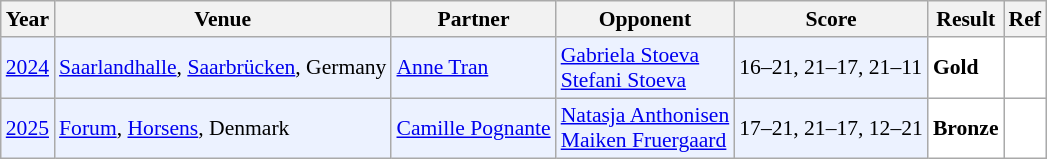<table class="sortable wikitable" style="font-size: 90%">
<tr>
<th>Year</th>
<th>Venue</th>
<th>Partner</th>
<th>Opponent</th>
<th>Score</th>
<th>Result</th>
<th>Ref</th>
</tr>
<tr style="background:#ECF2FF">
<td align="center"><a href='#'>2024</a></td>
<td align="left"><a href='#'>Saarlandhalle</a>, <a href='#'>Saarbrücken</a>, Germany</td>
<td align="left"> <a href='#'>Anne Tran</a></td>
<td align="left"> <a href='#'>Gabriela Stoeva</a><br> <a href='#'>Stefani Stoeva</a></td>
<td align="left">16–21, 21–17, 21–11</td>
<td style="text-align:left; background:white"> <strong>Gold</strong></td>
<td style="text-align:center; background:white"></td>
</tr>
<tr style="background:#ECF2FF">
<td align="center"><a href='#'>2025</a></td>
<td align="left"><a href='#'>Forum</a>, <a href='#'>Horsens</a>, Denmark</td>
<td align="left"> <a href='#'>Camille Pognante</a></td>
<td align="left"> <a href='#'>Natasja Anthonisen</a><br> <a href='#'>Maiken Fruergaard</a></td>
<td align="left">17–21, 21–17, 12–21</td>
<td style="text-align:left; background:white"> <strong>Bronze</strong></td>
<td style="text-align:center; background:white"></td>
</tr>
</table>
